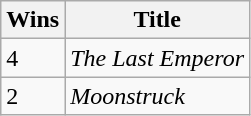<table class="wikitable">
<tr>
<th>Wins</th>
<th>Title</th>
</tr>
<tr>
<td>4</td>
<td><em>The Last Emperor</em></td>
</tr>
<tr>
<td>2</td>
<td><em>Moonstruck</em></td>
</tr>
</table>
